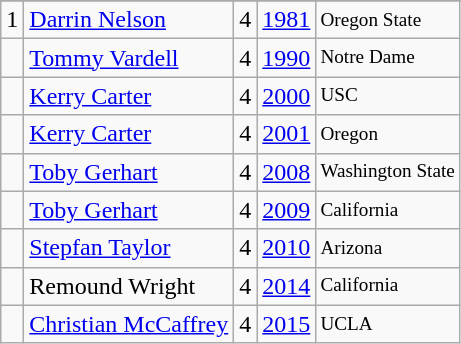<table class="wikitable">
<tr>
</tr>
<tr>
<td>1</td>
<td><a href='#'>Darrin Nelson</a></td>
<td>4</td>
<td><a href='#'>1981</a></td>
<td style="font-size:80%;">Oregon State</td>
</tr>
<tr>
<td></td>
<td><a href='#'>Tommy Vardell</a></td>
<td>4</td>
<td><a href='#'>1990</a></td>
<td style="font-size:80%;">Notre Dame</td>
</tr>
<tr>
<td></td>
<td><a href='#'>Kerry Carter</a></td>
<td>4</td>
<td><a href='#'>2000</a></td>
<td style="font-size:80%;">USC</td>
</tr>
<tr>
<td></td>
<td><a href='#'>Kerry Carter</a></td>
<td>4</td>
<td><a href='#'>2001</a></td>
<td style="font-size:80%;">Oregon</td>
</tr>
<tr>
<td></td>
<td><a href='#'>Toby Gerhart</a></td>
<td>4</td>
<td><a href='#'>2008</a></td>
<td style="font-size:80%;">Washington State</td>
</tr>
<tr>
<td></td>
<td><a href='#'>Toby Gerhart</a></td>
<td>4</td>
<td><a href='#'>2009</a></td>
<td style="font-size:80%;">California</td>
</tr>
<tr>
<td></td>
<td><a href='#'>Stepfan Taylor</a></td>
<td>4</td>
<td><a href='#'>2010</a></td>
<td style="font-size:80%;">Arizona</td>
</tr>
<tr>
<td></td>
<td>Remound Wright</td>
<td>4</td>
<td><a href='#'>2014</a></td>
<td style="font-size:80%;">California</td>
</tr>
<tr>
<td></td>
<td><a href='#'>Christian McCaffrey</a></td>
<td>4</td>
<td><a href='#'>2015</a></td>
<td style="font-size:80%;">UCLA</td>
</tr>
</table>
